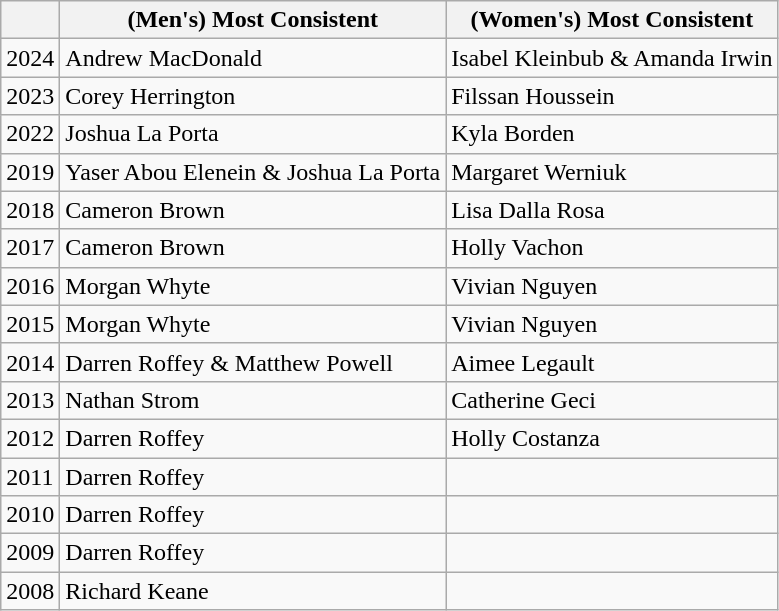<table class="wikitable">
<tr>
<th></th>
<th><strong>(Men's) Most Consistent</strong></th>
<th><strong>(Women's) Most Consistent</strong></th>
</tr>
<tr>
<td>2024</td>
<td>Andrew MacDonald</td>
<td>Isabel Kleinbub & Amanda Irwin</td>
</tr>
<tr>
<td>2023</td>
<td>Corey Herrington</td>
<td>Filssan Houssein</td>
</tr>
<tr>
<td>2022</td>
<td>Joshua La Porta</td>
<td>Kyla Borden</td>
</tr>
<tr>
<td>2019</td>
<td>Yaser Abou Elenein & Joshua La Porta</td>
<td>Margaret Werniuk</td>
</tr>
<tr>
<td>2018</td>
<td>Cameron Brown</td>
<td>Lisa Dalla Rosa</td>
</tr>
<tr>
<td>2017</td>
<td>Cameron Brown</td>
<td>Holly Vachon</td>
</tr>
<tr>
<td>2016</td>
<td>Morgan Whyte</td>
<td>Vivian Nguyen</td>
</tr>
<tr>
<td>2015</td>
<td>Morgan Whyte</td>
<td>Vivian Nguyen</td>
</tr>
<tr>
<td>2014</td>
<td>Darren Roffey & Matthew Powell</td>
<td>Aimee Legault</td>
</tr>
<tr>
<td>2013</td>
<td>Nathan Strom</td>
<td>Catherine Geci</td>
</tr>
<tr>
<td>2012</td>
<td>Darren Roffey</td>
<td>Holly Costanza</td>
</tr>
<tr>
<td>2011</td>
<td>Darren Roffey</td>
<td></td>
</tr>
<tr>
<td>2010</td>
<td>Darren Roffey</td>
<td></td>
</tr>
<tr>
<td>2009</td>
<td>Darren Roffey</td>
<td></td>
</tr>
<tr>
<td>2008</td>
<td>Richard Keane</td>
<td></td>
</tr>
</table>
